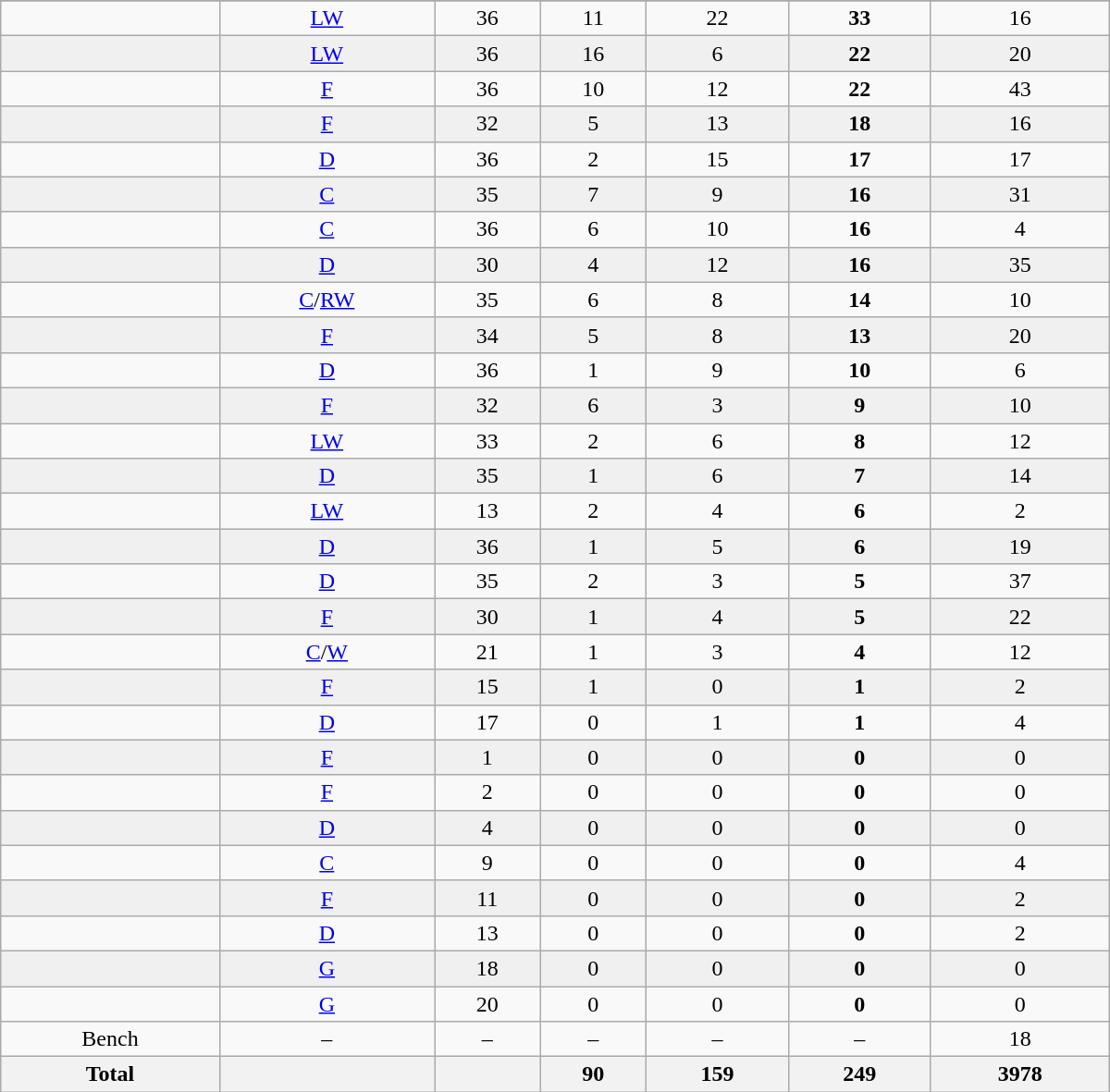<table class="wikitable sortable" width ="800">
<tr align="center">
</tr>
<tr align="center" bgcolor="">
<td></td>
<td><a href='#'>LW</a></td>
<td>36</td>
<td>11</td>
<td>22</td>
<td><strong>33</strong></td>
<td>16</td>
</tr>
<tr align="center" bgcolor="f0f0f0">
<td></td>
<td><a href='#'>LW</a></td>
<td>36</td>
<td>16</td>
<td>6</td>
<td><strong>22</strong></td>
<td>20</td>
</tr>
<tr align="center" bgcolor="">
<td></td>
<td><a href='#'>F</a></td>
<td>36</td>
<td>10</td>
<td>12</td>
<td><strong>22</strong></td>
<td>43</td>
</tr>
<tr align="center" bgcolor="f0f0f0">
<td></td>
<td><a href='#'>F</a></td>
<td>32</td>
<td>5</td>
<td>13</td>
<td><strong>18</strong></td>
<td>16</td>
</tr>
<tr align="center" bgcolor="">
<td></td>
<td><a href='#'>D</a></td>
<td>36</td>
<td>2</td>
<td>15</td>
<td><strong>17</strong></td>
<td>17</td>
</tr>
<tr align="center" bgcolor="f0f0f0">
<td></td>
<td><a href='#'>C</a></td>
<td>35</td>
<td>7</td>
<td>9</td>
<td><strong>16</strong></td>
<td>31</td>
</tr>
<tr align="center" bgcolor="">
<td></td>
<td><a href='#'>C</a></td>
<td>36</td>
<td>6</td>
<td>10</td>
<td><strong>16</strong></td>
<td>4</td>
</tr>
<tr align="center" bgcolor="f0f0f0">
<td></td>
<td><a href='#'>D</a></td>
<td>30</td>
<td>4</td>
<td>12</td>
<td><strong>16</strong></td>
<td>35</td>
</tr>
<tr align="center" bgcolor="">
<td></td>
<td><a href='#'>C</a>/<a href='#'>RW</a></td>
<td>35</td>
<td>6</td>
<td>8</td>
<td><strong>14</strong></td>
<td>10</td>
</tr>
<tr align="center" bgcolor="f0f0f0">
<td></td>
<td><a href='#'>F</a></td>
<td>34</td>
<td>5</td>
<td>8</td>
<td><strong>13</strong></td>
<td>20</td>
</tr>
<tr align="center" bgcolor="">
<td></td>
<td><a href='#'>D</a></td>
<td>36</td>
<td>1</td>
<td>9</td>
<td><strong>10</strong></td>
<td>6</td>
</tr>
<tr align="center" bgcolor="f0f0f0">
<td></td>
<td><a href='#'>F</a></td>
<td>32</td>
<td>6</td>
<td>3</td>
<td><strong>9</strong></td>
<td>10</td>
</tr>
<tr align="center" bgcolor="">
<td></td>
<td><a href='#'>LW</a></td>
<td>33</td>
<td>2</td>
<td>6</td>
<td><strong>8</strong></td>
<td>12</td>
</tr>
<tr align="center" bgcolor="f0f0f0">
<td></td>
<td><a href='#'>D</a></td>
<td>35</td>
<td>1</td>
<td>6</td>
<td><strong>7</strong></td>
<td>14</td>
</tr>
<tr align="center" bgcolor="">
<td></td>
<td><a href='#'>LW</a></td>
<td>13</td>
<td>2</td>
<td>4</td>
<td><strong>6</strong></td>
<td>2</td>
</tr>
<tr align="center" bgcolor="f0f0f0">
<td></td>
<td><a href='#'>D</a></td>
<td>36</td>
<td>1</td>
<td>5</td>
<td><strong>6</strong></td>
<td>19</td>
</tr>
<tr align="center" bgcolor="">
<td></td>
<td><a href='#'>D</a></td>
<td>35</td>
<td>2</td>
<td>3</td>
<td><strong>5</strong></td>
<td>37</td>
</tr>
<tr align="center" bgcolor="f0f0f0">
<td></td>
<td><a href='#'>F</a></td>
<td>30</td>
<td>1</td>
<td>4</td>
<td><strong>5</strong></td>
<td>22</td>
</tr>
<tr align="center" bgcolor="">
<td></td>
<td><a href='#'>C</a>/<a href='#'>W</a></td>
<td>21</td>
<td>1</td>
<td>3</td>
<td><strong>4</strong></td>
<td>12</td>
</tr>
<tr align="center" bgcolor="f0f0f0">
<td></td>
<td><a href='#'>F</a></td>
<td>15</td>
<td>1</td>
<td>0</td>
<td><strong>1</strong></td>
<td>2</td>
</tr>
<tr align="center" bgcolor="">
<td></td>
<td><a href='#'>D</a></td>
<td>17</td>
<td>0</td>
<td>1</td>
<td><strong>1</strong></td>
<td>4</td>
</tr>
<tr align="center" bgcolor="f0f0f0">
<td></td>
<td><a href='#'>F</a></td>
<td>1</td>
<td>0</td>
<td>0</td>
<td><strong>0</strong></td>
<td>0</td>
</tr>
<tr align="center" bgcolor="">
<td></td>
<td><a href='#'>F</a></td>
<td>2</td>
<td>0</td>
<td>0</td>
<td><strong>0</strong></td>
<td>0</td>
</tr>
<tr align="center" bgcolor="f0f0f0">
<td></td>
<td><a href='#'>D</a></td>
<td>4</td>
<td>0</td>
<td>0</td>
<td><strong>0</strong></td>
<td>0</td>
</tr>
<tr align="center" bgcolor="">
<td></td>
<td><a href='#'>C</a></td>
<td>9</td>
<td>0</td>
<td>0</td>
<td><strong>0</strong></td>
<td>4</td>
</tr>
<tr align="center" bgcolor="f0f0f0">
<td></td>
<td><a href='#'>F</a></td>
<td>11</td>
<td>0</td>
<td>0</td>
<td><strong>0</strong></td>
<td>2</td>
</tr>
<tr align="center" bgcolor="">
<td></td>
<td><a href='#'>D</a></td>
<td>13</td>
<td>0</td>
<td>0</td>
<td><strong>0</strong></td>
<td>2</td>
</tr>
<tr align="center" bgcolor="f0f0f0">
<td></td>
<td><a href='#'>G</a></td>
<td>18</td>
<td>0</td>
<td>0</td>
<td><strong>0</strong></td>
<td>0</td>
</tr>
<tr align="center" bgcolor="">
<td></td>
<td><a href='#'>G</a></td>
<td>20</td>
<td>0</td>
<td>0</td>
<td><strong>0</strong></td>
<td>0</td>
</tr>
<tr align="center" bgcolor="">
<td>Bench</td>
<td>–</td>
<td>–</td>
<td>–</td>
<td>–</td>
<td>–</td>
<td>18</td>
</tr>
<tr>
<th>Total</th>
<th></th>
<th></th>
<th>90</th>
<th>159</th>
<th>249</th>
<th>3978</th>
</tr>
</table>
